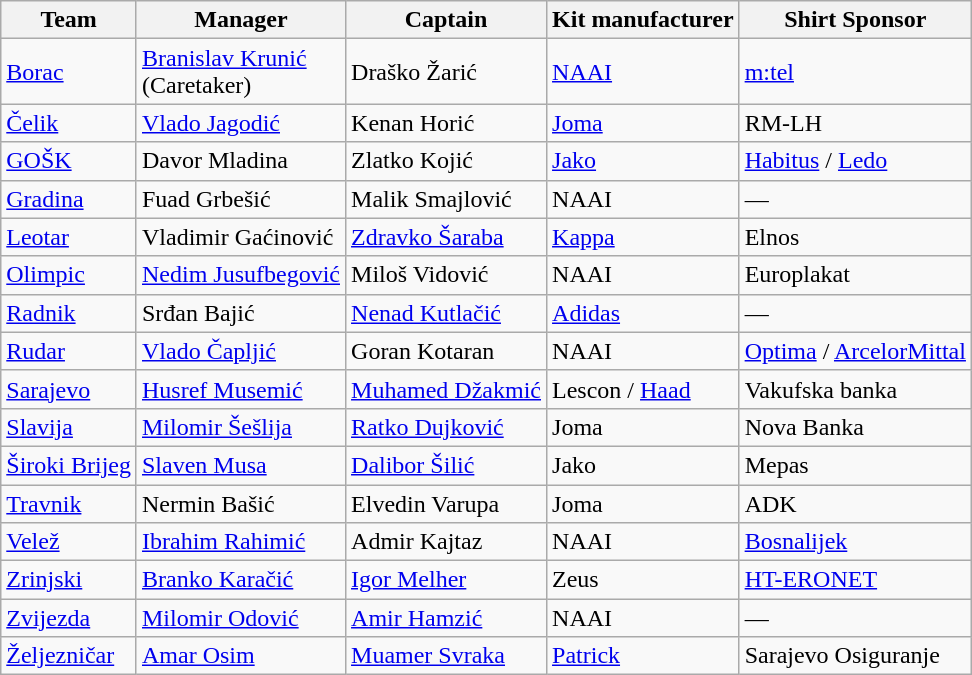<table class="wikitable sortable">
<tr>
<th>Team</th>
<th>Manager</th>
<th>Captain</th>
<th>Kit manufacturer</th>
<th>Shirt Sponsor</th>
</tr>
<tr>
<td><a href='#'>Borac</a></td>
<td> <a href='#'>Branislav Krunić</a><br>(Caretaker)</td>
<td> Draško Žarić</td>
<td><a href='#'>NAAI</a></td>
<td><a href='#'>m:tel</a></td>
</tr>
<tr>
<td><a href='#'>Čelik</a></td>
<td> <a href='#'>Vlado Jagodić</a></td>
<td> Kenan Horić</td>
<td><a href='#'>Joma</a></td>
<td>RM-LH</td>
</tr>
<tr>
<td><a href='#'>GOŠK</a></td>
<td> Davor Mladina</td>
<td> Zlatko Kojić</td>
<td><a href='#'>Jako</a></td>
<td><a href='#'>Habitus</a> / <a href='#'>Ledo</a></td>
</tr>
<tr>
<td><a href='#'>Gradina</a></td>
<td> Fuad Grbešić</td>
<td> Malik Smajlović</td>
<td>NAAI</td>
<td>—</td>
</tr>
<tr>
<td><a href='#'>Leotar</a></td>
<td> Vladimir Gaćinović</td>
<td> <a href='#'>Zdravko Šaraba</a></td>
<td><a href='#'>Kappa</a></td>
<td>Elnos</td>
</tr>
<tr>
<td><a href='#'>Olimpic</a></td>
<td> <a href='#'>Nedim Jusufbegović</a></td>
<td> Miloš Vidović</td>
<td>NAAI</td>
<td>Europlakat</td>
</tr>
<tr>
<td><a href='#'>Radnik</a></td>
<td> Srđan Bajić</td>
<td> <a href='#'>Nenad Kutlačić</a></td>
<td><a href='#'>Adidas</a></td>
<td>—</td>
</tr>
<tr>
<td><a href='#'>Rudar</a></td>
<td> <a href='#'>Vlado Čapljić</a></td>
<td> Goran Kotaran</td>
<td>NAAI</td>
<td><a href='#'>Optima</a> / <a href='#'>ArcelorMittal</a></td>
</tr>
<tr>
<td><a href='#'>Sarajevo</a></td>
<td> <a href='#'>Husref Musemić</a></td>
<td> <a href='#'>Muhamed Džakmić</a></td>
<td>Lescon / <a href='#'>Haad</a></td>
<td>Vakufska banka</td>
</tr>
<tr>
<td><a href='#'>Slavija</a></td>
<td> <a href='#'>Milomir Šešlija</a></td>
<td> <a href='#'>Ratko Dujković</a></td>
<td>Joma</td>
<td>Nova Banka</td>
</tr>
<tr>
<td><a href='#'>Široki Brijeg</a></td>
<td> <a href='#'>Slaven Musa</a></td>
<td> <a href='#'>Dalibor Šilić</a></td>
<td>Jako</td>
<td>Mepas</td>
</tr>
<tr>
<td><a href='#'>Travnik</a></td>
<td> Nermin Bašić</td>
<td> Elvedin Varupa</td>
<td>Joma</td>
<td>ADK</td>
</tr>
<tr>
<td><a href='#'>Velež</a></td>
<td> <a href='#'>Ibrahim Rahimić</a></td>
<td> Admir Kajtaz</td>
<td>NAAI</td>
<td><a href='#'>Bosnalijek</a></td>
</tr>
<tr>
<td><a href='#'>Zrinjski</a></td>
<td> <a href='#'>Branko Karačić</a></td>
<td> <a href='#'>Igor Melher</a></td>
<td>Zeus</td>
<td><a href='#'>HT-ERONET</a></td>
</tr>
<tr>
<td><a href='#'>Zvijezda</a></td>
<td> <a href='#'>Milomir Odović</a></td>
<td> <a href='#'>Amir Hamzić</a></td>
<td>NAAI</td>
<td>—</td>
</tr>
<tr>
<td><a href='#'>Željezničar</a></td>
<td> <a href='#'>Amar Osim</a></td>
<td> <a href='#'>Muamer Svraka</a></td>
<td><a href='#'>Patrick</a></td>
<td>Sarajevo Osiguranje</td>
</tr>
</table>
